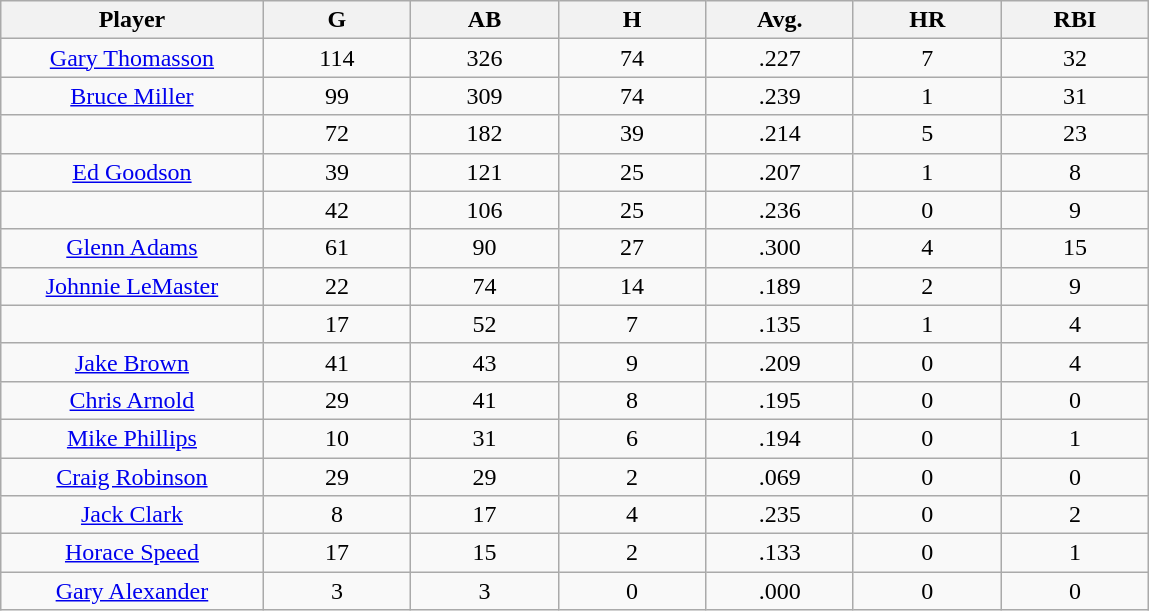<table class="wikitable sortable">
<tr>
<th bgcolor="#DDDDFF" width="16%">Player</th>
<th bgcolor="#DDDDFF" width="9%">G</th>
<th bgcolor="#DDDDFF" width="9%">AB</th>
<th bgcolor="#DDDDFF" width="9%">H</th>
<th bgcolor="#DDDDFF" width="9%">Avg.</th>
<th bgcolor="#DDDDFF" width="9%">HR</th>
<th bgcolor="#DDDDFF" width="9%">RBI</th>
</tr>
<tr align="center">
<td><a href='#'>Gary Thomasson</a></td>
<td>114</td>
<td>326</td>
<td>74</td>
<td>.227</td>
<td>7</td>
<td>32</td>
</tr>
<tr align=center>
<td><a href='#'>Bruce Miller</a></td>
<td>99</td>
<td>309</td>
<td>74</td>
<td>.239</td>
<td>1</td>
<td>31</td>
</tr>
<tr align=center>
<td></td>
<td>72</td>
<td>182</td>
<td>39</td>
<td>.214</td>
<td>5</td>
<td>23</td>
</tr>
<tr align="center">
<td><a href='#'>Ed Goodson</a></td>
<td>39</td>
<td>121</td>
<td>25</td>
<td>.207</td>
<td>1</td>
<td>8</td>
</tr>
<tr align=center>
<td></td>
<td>42</td>
<td>106</td>
<td>25</td>
<td>.236</td>
<td>0</td>
<td>9</td>
</tr>
<tr align="center">
<td><a href='#'>Glenn Adams</a></td>
<td>61</td>
<td>90</td>
<td>27</td>
<td>.300</td>
<td>4</td>
<td>15</td>
</tr>
<tr align=center>
<td><a href='#'>Johnnie LeMaster</a></td>
<td>22</td>
<td>74</td>
<td>14</td>
<td>.189</td>
<td>2</td>
<td>9</td>
</tr>
<tr align=center>
<td></td>
<td>17</td>
<td>52</td>
<td>7</td>
<td>.135</td>
<td>1</td>
<td>4</td>
</tr>
<tr align="center">
<td><a href='#'>Jake Brown</a></td>
<td>41</td>
<td>43</td>
<td>9</td>
<td>.209</td>
<td>0</td>
<td>4</td>
</tr>
<tr align=center>
<td><a href='#'>Chris Arnold</a></td>
<td>29</td>
<td>41</td>
<td>8</td>
<td>.195</td>
<td>0</td>
<td>0</td>
</tr>
<tr align=center>
<td><a href='#'>Mike Phillips</a></td>
<td>10</td>
<td>31</td>
<td>6</td>
<td>.194</td>
<td>0</td>
<td>1</td>
</tr>
<tr align=center>
<td><a href='#'>Craig Robinson</a></td>
<td>29</td>
<td>29</td>
<td>2</td>
<td>.069</td>
<td>0</td>
<td>0</td>
</tr>
<tr align=center>
<td><a href='#'>Jack Clark</a></td>
<td>8</td>
<td>17</td>
<td>4</td>
<td>.235</td>
<td>0</td>
<td>2</td>
</tr>
<tr align=center>
<td><a href='#'>Horace Speed</a></td>
<td>17</td>
<td>15</td>
<td>2</td>
<td>.133</td>
<td>0</td>
<td>1</td>
</tr>
<tr align=center>
<td><a href='#'>Gary Alexander</a></td>
<td>3</td>
<td>3</td>
<td>0</td>
<td>.000</td>
<td>0</td>
<td>0</td>
</tr>
</table>
